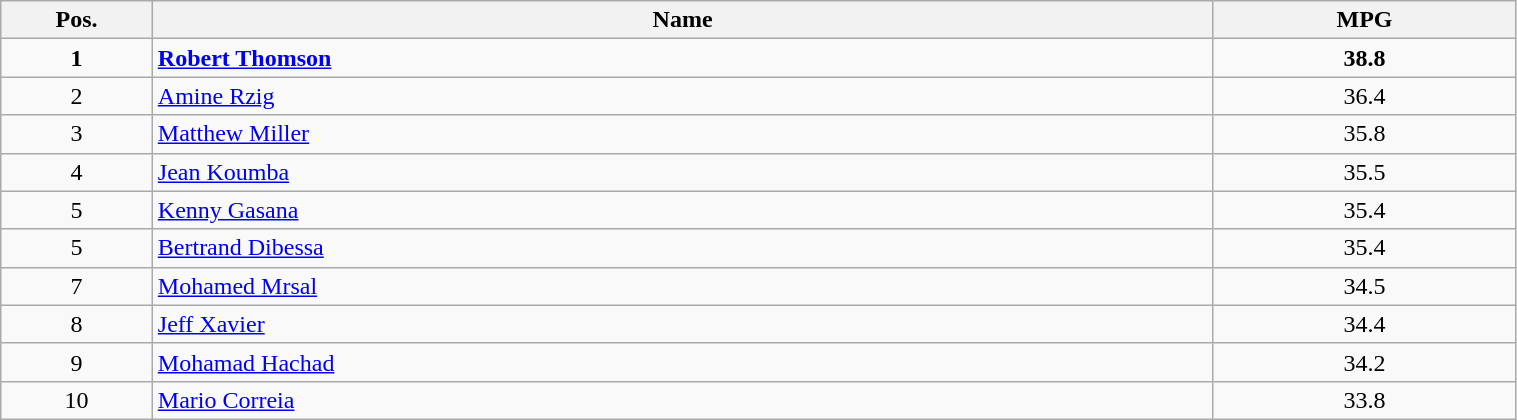<table class=wikitable width="80%">
<tr>
<th width="10%">Pos.</th>
<th width="70%">Name</th>
<th width="20%">MPG</th>
</tr>
<tr>
<td align=center><strong>1</strong></td>
<td> <strong><a href='#'>Robert Thomson</a></strong></td>
<td align=center><strong>38.8</strong></td>
</tr>
<tr>
<td align=center>2</td>
<td> <a href='#'>Amine Rzig</a></td>
<td align=center>36.4</td>
</tr>
<tr>
<td align=center>3</td>
<td> <a href='#'>Matthew Miller</a></td>
<td align=center>35.8</td>
</tr>
<tr>
<td align=center>4</td>
<td> <a href='#'>Jean Koumba</a></td>
<td align=center>35.5</td>
</tr>
<tr>
<td align=center>5</td>
<td> <a href='#'>Kenny Gasana</a></td>
<td align=center>35.4</td>
</tr>
<tr>
<td align=center>5</td>
<td> <a href='#'>Bertrand Dibessa</a></td>
<td align=center>35.4</td>
</tr>
<tr>
<td align=center>7</td>
<td> <a href='#'>Mohamed Mrsal</a></td>
<td align=center>34.5</td>
</tr>
<tr>
<td align=center>8</td>
<td> <a href='#'>Jeff Xavier</a></td>
<td align=center>34.4</td>
</tr>
<tr>
<td align=center>9</td>
<td> <a href='#'>Mohamad Hachad</a></td>
<td align=center>34.2</td>
</tr>
<tr>
<td align=center>10</td>
<td> <a href='#'>Mario Correia</a></td>
<td align=center>33.8</td>
</tr>
</table>
